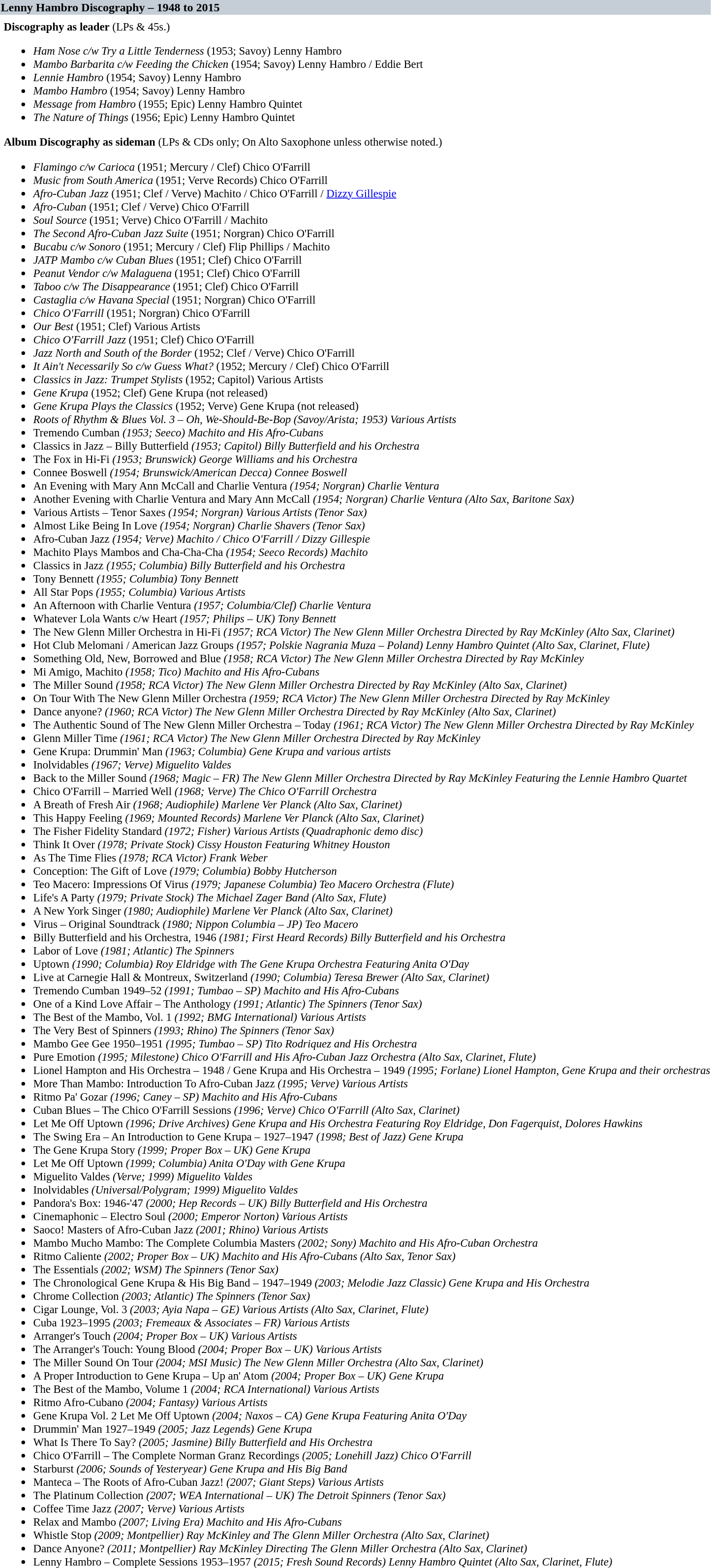<table class="toccolours" style="text-align: left;">
<tr>
<th colspan="7" style="background:#c5ced6;"><strong>Lenny Hambro Discography – 1948 to 2015</strong></th>
</tr>
<tr>
<td colspan="7" style="text-align:right;"></td>
</tr>
<tr>
<td valign="top"></td>
<td style="font-size:95%; vertical-align:top;"><strong>Discography as leader</strong> (LPs & 45s.)<br><ul><li><em>Ham Nose c/w Try a Little Tenderness</em> (1953; Savoy) Lenny Hambro</li><li><em>Mambo Barbarita c/w Feeding the Chicken</em> (1954; Savoy) Lenny Hambro / Eddie Bert</li><li><em>Lennie Hambro</em> (1954; Savoy) Lenny Hambro</li><li><em>Mambo Hambro</em> (1954; Savoy) Lenny Hambro</li><li><em>Message from Hambro</em> (1955; Epic) Lenny Hambro Quintet</li><li><em>The Nature of Things</em> (1956; Epic) Lenny Hambro Quintet</li></ul><strong>Album Discography as sideman</strong>
(LPs & CDs only; On Alto Saxophone unless otherwise noted.)<ul><li><em>Flamingo c/w Carioca</em> (1951; Mercury / Clef) Chico O'Farrill</li><li><em>Music from South America</em> (1951; Verve Records) Chico O'Farrill</li><li><em>Afro-Cuban Jazz</em> (1951; Clef / Verve) Machito / Chico O'Farrill / <a href='#'>Dizzy Gillespie</a></li><li><em>Afro-Cuban</em> (1951; Clef / Verve) Chico O'Farrill</li><li><em>Soul Source</em> (1951; Verve) Chico O'Farrill / Machito</li><li><em>The Second Afro-Cuban Jazz Suite</em> (1951; Norgran) Chico O'Farrill</li><li><em>Bucabu c/w Sonoro</em> (1951; Mercury / Clef) Flip Phillips / Machito</li><li><em>JATP Mambo c/w Cuban Blues</em> (1951; Clef) Chico O'Farrill</li><li><em>Peanut Vendor c/w Malaguena</em> (1951; Clef) Chico O'Farrill</li><li><em>Taboo c/w The Disappearance</em> (1951; Clef) Chico O'Farrill</li><li><em>Castaglia c/w Havana Special</em> (1951; Norgran) Chico O'Farrill</li><li><em>Chico O'Farrill</em> (1951; Norgran) Chico O'Farrill</li><li><em>Our Best</em> (1951; Clef) Various Artists</li><li><em>Chico O'Farrill Jazz</em> (1951; Clef) Chico O'Farrill</li><li><em>Jazz North and South of the Border</em> (1952; Clef / Verve) Chico O'Farrill</li><li><em>It Ain't Necessarily So c/w Guess What?</em> (1952; Mercury / Clef) Chico O'Farrill</li><li><em>Classics in Jazz: Trumpet Stylists</em> (1952; Capitol) Various Artists</li><li><em>Gene Krupa</em> (1952; Clef) Gene Krupa (not released)</li><li><em>Gene Krupa Plays the Classics</em> (1952; Verve) Gene Krupa (not released)</li><li><em>Roots of Rhythm & Blues Vol. 3 – Oh, We-Should-Be-Bop (Savoy/Arista; 1953) Various Artists</li><li></em>Tremendo Cumban<em> (1953; Seeco) Machito and His Afro-Cubans</li><li></em>Classics in Jazz – Billy Butterfield<em> (1953; Capitol) Billy Butterfield and his Orchestra</li><li></em>The Fox in Hi-Fi<em> (1953; Brunswick) George Williams and his Orchestra</li><li></em>Connee Boswell<em> (1954; Brunswick/American Decca) Connee Boswell</li><li></em>An Evening with Mary Ann McCall and Charlie Ventura<em> (1954; Norgran) Charlie Ventura</li><li></em>Another Evening with Charlie Ventura and Mary Ann McCall<em> (1954; Norgran) Charlie Ventura (Alto Sax, Baritone Sax)</li><li></em>Various Artists – Tenor Saxes<em> (1954; Norgran) Various Artists (Tenor Sax)</li><li></em>Almost Like Being In Love<em> (1954; Norgran) Charlie Shavers (Tenor Sax)</li><li></em>Afro-Cuban Jazz<em> (1954; Verve) Machito / Chico O'Farrill / Dizzy Gillespie</li><li></em>Machito Plays Mambos and Cha-Cha-Cha<em> (1954; Seeco Records) Machito</li><li></em>Classics in Jazz<em> (1955; Columbia) Billy Butterfield and his Orchestra</li><li></em>Tony Bennett<em> (1955; Columbia) Tony Bennett</li><li></em>All Star Pops<em> (1955; Columbia) Various Artists</li><li></em>An Afternoon with Charlie Ventura<em> (1957; Columbia/Clef) Charlie Ventura</li><li></em>Whatever Lola Wants c/w Heart<em> (1957; Philips – UK) Tony Bennett</li><li></em>The New Glenn Miller Orchestra in Hi-Fi<em> (1957; RCA Victor) The New Glenn Miller Orchestra Directed by Ray McKinley (Alto Sax, Clarinet)</li><li></em>Hot Club Melomani / American Jazz Groups<em> (1957; Polskie Nagrania Muza – Poland) Lenny Hambro Quintet (Alto Sax, Clarinet, Flute)</li><li></em>Something Old, New, Borrowed and Blue<em> (1958; RCA Victor) The New Glenn Miller Orchestra Directed by Ray McKinley</li><li></em>Mi Amigo, Machito<em> (1958; Tico) Machito and His Afro-Cubans</li><li></em>The Miller Sound<em> (1958; RCA Victor) The New Glenn Miller Orchestra Directed by Ray McKinley (Alto Sax, Clarinet)</li><li></em>On Tour With The New Glenn Miller Orchestra<em> (1959; RCA Victor) The New Glenn Miller Orchestra Directed by Ray McKinley</li><li></em>Dance anyone?<em> (1960; RCA Victor) The New Glenn Miller Orchestra Directed by Ray McKinley (Alto Sax, Clarinet)</li><li></em>The Authentic Sound of The New Glenn Miller Orchestra – Today<em> (1961; RCA Victor) The New Glenn Miller Orchestra Directed by Ray McKinley</li><li></em>Glenn Miller Time<em> (1961; RCA Victor) The New Glenn Miller Orchestra Directed by Ray McKinley</li><li></em>Gene Krupa: Drummin' Man<em> (1963; Columbia) Gene Krupa and various artists</li><li></em>Inolvidables<em> (1967; Verve) Miguelito Valdes</li><li></em>Back to the Miller Sound<em> (1968; Magic – FR) The New Glenn Miller Orchestra Directed by Ray McKinley Featuring the Lennie Hambro Quartet</li><li></em>Chico O'Farrill – Married Well<em> (1968; Verve) The Chico O'Farrill Orchestra</li><li></em>A Breath of Fresh Air<em> (1968; Audiophile) Marlene Ver Planck (Alto Sax, Clarinet)</li><li></em>This Happy Feeling<em> (1969; Mounted Records) Marlene Ver Planck (Alto Sax, Clarinet)</li><li></em>The Fisher Fidelity Standard<em> (1972; Fisher) Various Artists (Quadraphonic demo disc)</li><li></em>Think It Over<em> (1978; Private Stock) Cissy Houston Featuring Whitney Houston</li><li></em>As The Time Flies<em> (1978; RCA Victor) Frank Weber</li><li></em>Conception: The Gift of Love<em> (1979; Columbia) Bobby Hutcherson</li><li></em>Teo Macero: Impressions Of Virus<em> (1979; Japanese Columbia) Teo Macero Orchestra (Flute)</li><li></em>Life's A Party<em> (1979; Private Stock) The Michael Zager Band (Alto Sax, Flute)</li><li></em>A New York Singer<em> (1980; Audiophile) Marlene Ver Planck (Alto Sax, Clarinet)</li><li></em>Virus – Original Soundtrack<em> (1980; Nippon Columbia – JP) Teo Macero</li><li></em>Billy Butterfield and his Orchestra, 1946<em> (1981; First Heard Records) Billy Butterfield and his Orchestra</li><li></em>Labor of Love<em> (1981; Atlantic) The Spinners</li><li></em>Uptown<em> (1990; Columbia) Roy Eldridge with The Gene Krupa Orchestra Featuring Anita O'Day</li><li></em>Live at Carnegie Hall & Montreux, Switzerland<em> (1990; Columbia) Teresa Brewer (Alto Sax, Clarinet)</li><li></em>Tremendo Cumban 1949–52<em> (1991; Tumbao – SP) Machito and His Afro-Cubans</li><li></em>One of a Kind Love Affair – The Anthology<em> (1991; Atlantic) The Spinners (Tenor Sax)</li><li></em>The Best of the Mambo, Vol. 1<em> (1992; BMG International) Various Artists</li><li></em>The Very Best of Spinners<em> (1993; Rhino) The Spinners (Tenor Sax)</li><li></em>Mambo Gee Gee 1950–1951<em> (1995; Tumbao – SP) Tito Rodriquez and His Orchestra</li><li></em>Pure Emotion<em> (1995; Milestone) Chico O'Farrill and His Afro-Cuban Jazz Orchestra (Alto Sax, Clarinet, Flute)</li><li></em>Lionel Hampton and His Orchestra – 1948 / Gene Krupa and His Orchestra – 1949<em> (1995; Forlane) Lionel Hampton, Gene Krupa and their orchestras</li><li></em>More Than Mambo: Introduction To Afro-Cuban Jazz<em> (1995; Verve) Various Artists</li><li></em>Ritmo Pa' Gozar<em> (1996; Caney – SP) Machito and His Afro-Cubans</li><li></em>Cuban Blues – The Chico O'Farrill Sessions<em> (1996; Verve) Chico O'Farrill (Alto Sax, Clarinet)</li><li></em>Let Me Off Uptown<em> (1996; Drive Archives) Gene Krupa and His Orchestra Featuring Roy Eldridge, Don Fagerquist, Dolores Hawkins</li><li></em>The Swing Era – An Introduction to Gene Krupa – 1927–1947<em> (1998; Best of Jazz) Gene Krupa</li><li></em>The Gene Krupa Story<em> (1999; Proper Box – UK) Gene Krupa</li><li></em>Let Me Off Uptown<em> (1999; Columbia) Anita O'Day with Gene Krupa</li><li></em>Miguelito Valdes<em> (Verve; 1999) Miguelito Valdes</li><li></em>Inolvidables<em> (Universal/Polygram; 1999) Miguelito Valdes</li><li></em>Pandora's Box: 1946-'47<em> (2000; Hep Records – UK) Billy Butterfield and His Orchestra</li><li></em>Cinemaphonic – Electro Soul<em> (2000; Emperor Norton) Various Artists</li><li></em>Saoco! Masters of Afro-Cuban Jazz<em> (2001; Rhino) Various Artists</li><li></em>Mambo Mucho Mambo: The Complete Columbia Masters<em> (2002; Sony) Machito and His Afro-Cuban Orchestra</li><li></em>Ritmo Caliente<em> (2002; Proper Box – UK) Machito and His Afro-Cubans (Alto Sax, Tenor Sax)</li><li></em>The Essentials<em> (2002; WSM) The Spinners (Tenor Sax)</li><li></em>The Chronological Gene Krupa & His Big Band – 1947–1949<em> (2003; Melodie Jazz Classic) Gene Krupa and His Orchestra</li><li></em>Chrome Collection<em> (2003; Atlantic) The Spinners (Tenor Sax)</li><li></em>Cigar Lounge, Vol. 3<em> (2003; Ayia Napa – GE) Various Artists (Alto Sax, Clarinet, Flute)</li><li></em>Cuba 1923–1995<em> (2003; Fremeaux & Associates – FR) Various Artists</li><li></em>Arranger's Touch<em> (2004; Proper Box – UK) Various Artists</li><li></em>The Arranger's Touch: Young Blood<em> (2004; Proper Box – UK) Various Artists</li><li></em>The Miller Sound On Tour<em> (2004; MSI Music) The New Glenn Miller Orchestra (Alto Sax, Clarinet)</li><li></em>A Proper Introduction to Gene Krupa – Up an' Atom<em> (2004; Proper Box – UK) Gene Krupa</li><li></em>The Best of the Mambo, Volume 1<em> (2004; RCA International) Various Artists</li><li></em>Ritmo Afro-Cubano<em> (2004; Fantasy) Various Artists</li><li></em>Gene Krupa Vol. 2 Let Me Off Uptown<em> (2004; Naxos – CA) Gene Krupa Featuring Anita O'Day</li><li></em>Drummin' Man 1927–1949<em> (2005; Jazz Legends) Gene Krupa</li><li></em>What Is There To Say?<em> (2005; Jasmine) Billy Butterfield and His Orchestra</li><li></em>Chico O'Farrill – The Complete Norman Granz Recordings<em> (2005; Lonehill Jazz) Chico O'Farrill</li><li></em>Starburst<em> (2006; Sounds of Yesteryear) Gene Krupa and His Big Band</li><li></em>Manteca – The Roots of Afro-Cuban Jazz!<em> (2007; Giant Steps) Various Artists</li><li></em>The Platinum Collection<em> (2007; WEA International – UK) The Detroit Spinners (Tenor Sax)</li><li></em>Coffee Time Jazz<em> (2007; Verve) Various Artists</li><li></em>Relax and Mambo<em> (2007; Living Era) Machito and His Afro-Cubans</li><li></em>Whistle Stop<em> (2009; Montpellier) Ray McKinley and The Glenn Miller Orchestra (Alto Sax, Clarinet)</li><li></em>Dance Anyone?<em> (2011; Montpellier) Ray McKinley Directing The Glenn Miller Orchestra (Alto Sax, Clarinet)</li><li></em>Lenny Hambro – Complete Sessions 1953–1957<em> (2015; Fresh Sound Records) Lenny Hambro Quintet (Alto Sax, Clarinet, Flute)</li></ul></td>
</tr>
</table>
